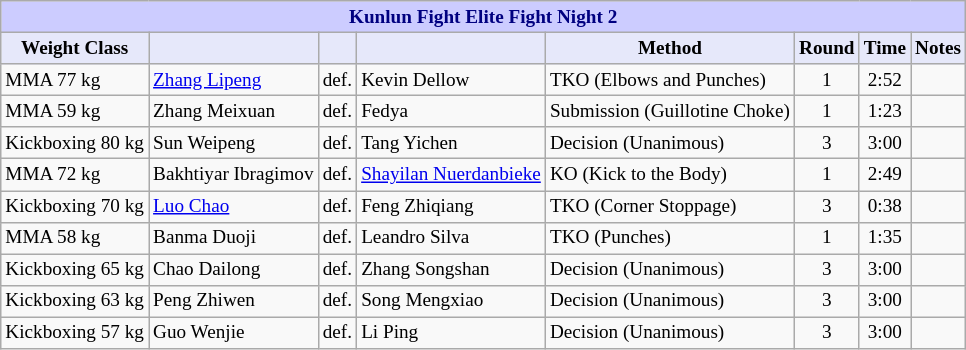<table class="wikitable" style="font-size: 80%;">
<tr>
<th colspan="8" style="background-color: #ccf; color: #000080; text-align: center;"><strong>Kunlun Fight Elite Fight Night 2</strong></th>
</tr>
<tr>
<th colspan="1" style="background-color: #E6E8FA; color: #000000; text-align: center;">Weight Class</th>
<th colspan="1" style="background-color: #E6E8FA; color: #000000; text-align: center;"></th>
<th colspan="1" style="background-color: #E6E8FA; color: #000000; text-align: center;"></th>
<th colspan="1" style="background-color: #E6E8FA; color: #000000; text-align: center;"></th>
<th colspan="1" style="background-color: #E6E8FA; color: #000000; text-align: center;">Method</th>
<th colspan="1" style="background-color: #E6E8FA; color: #000000; text-align: center;">Round</th>
<th colspan="1" style="background-color: #E6E8FA; color: #000000; text-align: center;">Time</th>
<th colspan="1" style="background-color: #E6E8FA; color: #000000; text-align: center;">Notes</th>
</tr>
<tr>
<td>MMA 77 kg</td>
<td> <a href='#'>Zhang Lipeng</a></td>
<td align=center>def.</td>
<td> Kevin Dellow</td>
<td>TKO (Elbows and Punches)</td>
<td align=center>1</td>
<td align=center>2:52</td>
<td></td>
</tr>
<tr>
<td>MMA 59 kg</td>
<td> Zhang Meixuan</td>
<td align=center>def.</td>
<td> Fedya</td>
<td>Submission (Guillotine Choke)</td>
<td align=center>1</td>
<td align=center>1:23</td>
<td></td>
</tr>
<tr>
<td>Kickboxing 80 kg</td>
<td> Sun Weipeng</td>
<td align=center>def.</td>
<td> Tang Yichen</td>
<td>Decision (Unanimous)</td>
<td align=center>3</td>
<td align=center>3:00</td>
<td></td>
</tr>
<tr>
<td>MMA 72 kg</td>
<td> Bakhtiyar Ibragimov</td>
<td align=center>def.</td>
<td> <a href='#'>Shayilan Nuerdanbieke</a></td>
<td>KO (Kick to the Body)</td>
<td align=center>1</td>
<td align=center>2:49</td>
<td></td>
</tr>
<tr>
<td>Kickboxing 70 kg</td>
<td> <a href='#'>Luo Chao</a></td>
<td align=center>def.</td>
<td> Feng Zhiqiang</td>
<td>TKO (Corner Stoppage)</td>
<td align=center>3</td>
<td align=center>0:38</td>
<td></td>
</tr>
<tr>
<td>MMA 58 kg</td>
<td> Banma Duoji</td>
<td align=center>def.</td>
<td> Leandro Silva</td>
<td>TKO (Punches)</td>
<td align=center>1</td>
<td align=center>1:35</td>
<td></td>
</tr>
<tr>
<td>Kickboxing 65 kg</td>
<td> Chao Dailong</td>
<td align=center>def.</td>
<td> Zhang Songshan</td>
<td>Decision (Unanimous)</td>
<td align=center>3</td>
<td align=center>3:00</td>
<td></td>
</tr>
<tr>
<td>Kickboxing 63 kg</td>
<td> Peng Zhiwen</td>
<td align=center>def.</td>
<td> Song Mengxiao</td>
<td>Decision (Unanimous)</td>
<td align=center>3</td>
<td align=center>3:00</td>
<td></td>
</tr>
<tr>
<td>Kickboxing 57 kg</td>
<td> Guo Wenjie</td>
<td align=center>def.</td>
<td> Li Ping</td>
<td>Decision (Unanimous)</td>
<td align=center>3</td>
<td align=center>3:00</td>
<td></td>
</tr>
</table>
